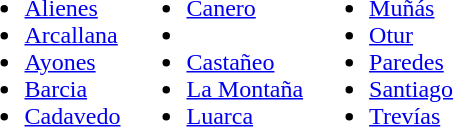<table border=0>
<tr>
<td><br><ul><li><a href='#'>Alienes</a></li><li><a href='#'>Arcallana</a></li><li><a href='#'>Ayones</a></li><li><a href='#'>Barcia</a></li><li><a href='#'>Cadavedo</a></li></ul></td>
<td><br><ul><li><a href='#'>Canero</a></li><li></li><li><a href='#'>Castañeo</a></li><li><a href='#'>La Montaña</a></li><li><a href='#'>Luarca</a></li></ul></td>
<td><br><ul><li><a href='#'>Muñás</a></li><li><a href='#'>Otur</a></li><li><a href='#'>Paredes</a></li><li><a href='#'>Santiago</a></li><li><a href='#'>Trevías</a></li></ul></td>
</tr>
</table>
